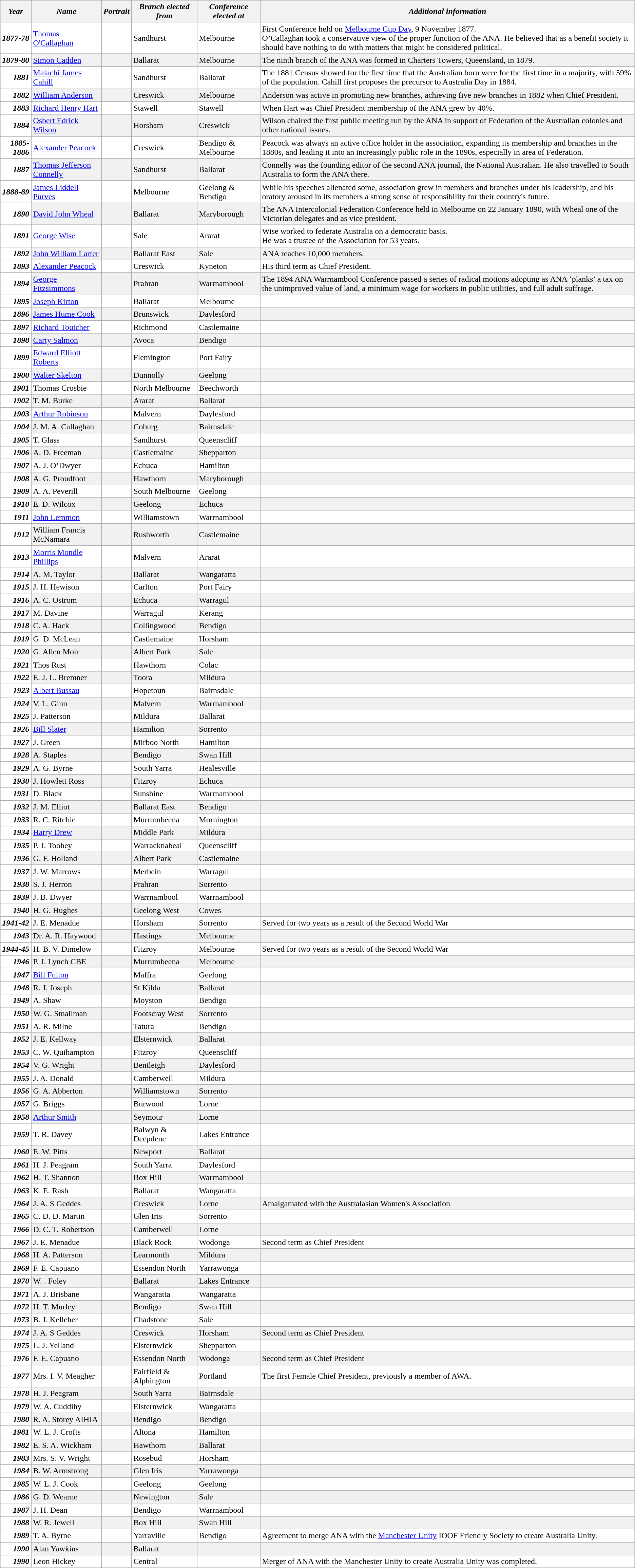<table class="wikitable" style="background-color:#FFF;">
<tr style="font-style:italic; font-weight:bold; background-color:#FEFFFE;">
<th>Year</th>
<th>Name</th>
<th>Portrait</th>
<th>Branch elected from</th>
<th>Conference elected at</th>
<th>Additional information</th>
</tr>
<tr>
<td style="text-align:right; font-weight:bold; font-style:italic; background-color:#FEFFFE;">1877-78</td>
<td><a href='#'>Thomas O'Callaghan</a></td>
<td style="text-decoration:underline; color:#00E;"></td>
<td>Sandhurst</td>
<td>Melbourne</td>
<td>First Conference held on <a href='#'>Melbourne Cup Day</a>, 9 November 1877.<br>O’Callaghan took a conservative view of the proper function of the ANA. He believed that as a benefit society it should have nothing to do with matters that might be considered political.</td>
</tr>
<tr style="background-color:#F1F1F1;">
<td style="text-align:right; font-weight:bold; font-style:italic; background-color:#FEFFFE;">1879-80</td>
<td><a href='#'>Simon Cadden</a></td>
<td style="color:#092F9D;"></td>
<td>Ballarat</td>
<td>Melbourne</td>
<td>The ninth branch of the ANA was formed in Charters Towers, Queensland, in 1879.</td>
</tr>
<tr>
<td style="text-align:right; font-weight:bold; font-style:italic; background-color:#FEFFFE;">1881</td>
<td><a href='#'>Malachi James Cahill</a></td>
<td></td>
<td>Sandhurst</td>
<td>Ballarat</td>
<td>The 1881 Census showed for the first time that the Australian born were for the first time in a majority, with 59% of the population. Cahill first proposes the precursor to Australia Day in 1884.</td>
</tr>
<tr style="background-color:#F1F1F1;">
<td style="text-align:right; font-weight:bold; font-style:italic; background-color:#FEFFFE;">1882</td>
<td><a href='#'>William Anderson</a></td>
<td></td>
<td>Creswick</td>
<td>Melbourne</td>
<td>Anderson was active in promoting new branches, achieving five new branches in 1882 when Chief President.</td>
</tr>
<tr>
<td style="text-align:right; font-weight:bold; font-style:italic; background-color:#FEFFFE;">1883</td>
<td><a href='#'>Richard Henry Hart</a></td>
<td style="color:#0A006D;"></td>
<td>Stawell</td>
<td>Stawell</td>
<td>When Hart was Chief President membership of the ANA grew by 40%.</td>
</tr>
<tr style="background-color:#F1F1F1;">
<td style="text-align:right; font-weight:bold; font-style:italic; background-color:#FEFFFE;">1884</td>
<td><a href='#'>Osbert Edrick Wilson</a></td>
<td style="color:#092F9D;"></td>
<td>Horsham</td>
<td>Creswick</td>
<td>Wilson chaired the first public meeting run by the ANA in support of Federation of the Australian colonies and other national issues.</td>
</tr>
<tr>
<td style="text-align:right; font-weight:bold; font-style:italic; background-color:#FEFFFE;">1885-1886</td>
<td><a href='#'>Alexander Peacock</a></td>
<td style="text-decoration:underline; color:#00E;"></td>
<td>Creswick</td>
<td>Bendigo & Melbourne</td>
<td>Peacock was always an active office holder in the association, expanding its membership and branches in the 1880s, and leading it into an increasingly public role in the 1890s, especially in area of Federation.</td>
</tr>
<tr style="background-color:#F1F1F1;">
<td style="text-align:right; font-weight:bold; font-style:italic; background-color:#FEFFFE;">1887</td>
<td><a href='#'>Thomas Jefferson Connelly</a></td>
<td style="color:#092F9D;"></td>
<td>Sandhurst</td>
<td>Ballarat</td>
<td>Connelly was the founding editor of the second ANA journal, the National Australian.  He also travelled to South Australia to form the ANA there.</td>
</tr>
<tr>
<td style="text-align:right; font-weight:bold; font-style:italic; background-color:#FEFFFE;">1888-89</td>
<td><a href='#'>James Liddell Purves</a></td>
<td></td>
<td>Melbourne</td>
<td>Geelong & Bendigo</td>
<td>While his speeches alienated some, association grew in members and branches under his leadership, and his oratory aroused in its members a strong sense of responsibility for their country's future.</td>
</tr>
<tr style="background-color:#F1F1F1;">
<td style="text-align:right; font-weight:bold; font-style:italic; background-color:#FEFFFE;">1890</td>
<td><a href='#'>David John Wheal</a></td>
<td></td>
<td>Ballarat</td>
<td>Maryborough</td>
<td>The ANA Intercolonial Federation Conference  held in Melbourne on 22 January 1890, with Wheal one of the Victorian delegates and as vice president.</td>
</tr>
<tr>
<td style="text-align:right; font-weight:bold; font-style:italic; background-color:#FEFFFE;">1891</td>
<td><a href='#'>George Wise</a></td>
<td style="text-decoration:underline; color:#00E;"></td>
<td>Sale</td>
<td>Ararat</td>
<td>Wise worked to federate Australia on a democratic basis.<br>He was a trustee of the Association for 53 years.</td>
</tr>
<tr style="background-color:#F1F1F1;">
<td style="text-align:right; font-weight:bold; font-style:italic; background-color:#FEFFFE;">1892</td>
<td><a href='#'>John William Larter</a></td>
<td style="color:#181819;"></td>
<td>Ballarat East</td>
<td>Sale</td>
<td>ANA reaches 10,000 members.</td>
</tr>
<tr>
<td style="text-align:right; font-weight:bold; font-style:italic; background-color:#FEFFFE;">1893</td>
<td><a href='#'>Alexander Peacock</a></td>
<td style="text-decoration:underline; color:#00E;"></td>
<td>Creswick</td>
<td>Kyneton</td>
<td>His third term as Chief President.</td>
</tr>
<tr style="background-color:#F1F1F1;">
<td style="text-align:right; font-weight:bold; font-style:italic; background-color:#FEFFFE;">1894</td>
<td><a href='#'>George Fitzsimmons</a></td>
<td style="color:#092F9D;"></td>
<td>Prahran</td>
<td>Warrnambool</td>
<td>The 1894 ANA Warrnambool Conference passed a series of radical motions adopting as ANA ‘planks’ a tax on the unimproved value of land, a minimum wage for workers in public utilities, and full adult suffrage.</td>
</tr>
<tr>
<td style="text-align:right; font-weight:bold; font-style:italic; background-color:#FEFFFE;">1895</td>
<td><a href='#'>Joseph Kirton</a></td>
<td></td>
<td>Ballarat</td>
<td>Melbourne</td>
<td></td>
</tr>
<tr style="background-color:#F1F1F1;">
<td style="text-align:right; font-weight:bold; font-style:italic; background-color:#FEFFFE;">1896</td>
<td><a href='#'>James Hume Cook</a></td>
<td style="text-decoration:underline; color:#00E;"></td>
<td>Brunswick</td>
<td>Daylesford</td>
<td></td>
</tr>
<tr>
<td style="text-align:right; font-weight:bold; font-style:italic; background-color:#FEFFFE;">1897</td>
<td><a href='#'>Richard Toutcher</a></td>
<td style="text-decoration:underline; color:#00E;"></td>
<td>Richmond</td>
<td>Castlemaine</td>
<td></td>
</tr>
<tr style="background-color:#F1F1F1;">
<td style="text-align:right; font-weight:bold; font-style:italic; background-color:#FEFFFE;">1898</td>
<td><a href='#'>Carty Salmon</a></td>
<td style="text-decoration:underline; color:#00E;"></td>
<td>Avoca</td>
<td>Bendigo</td>
<td></td>
</tr>
<tr>
<td style="text-align:right; font-weight:bold; font-style:italic; background-color:#FEFFFE;">1899</td>
<td><a href='#'>Edward Elliott Roberts</a></td>
<td style="color:#092F9D;"></td>
<td>Flemington</td>
<td>Port Fairy</td>
<td></td>
</tr>
<tr style="background-color:#F1F1F1;">
<td style="text-align:right; font-weight:bold; font-style:italic; background-color:#FEFFFE;">1900</td>
<td><a href='#'>Walter Skelton</a></td>
<td></td>
<td>Dunnolly</td>
<td>Geelong</td>
<td></td>
</tr>
<tr>
<td style="text-align:right; font-weight:bold; font-style:italic; background-color:#FEFFFE;">1901</td>
<td>Thomas Crosbie</td>
<td></td>
<td>North Melbourne</td>
<td>Beechworth</td>
<td></td>
</tr>
<tr style="background-color:#F1F1F1;">
<td style="text-align:right; font-weight:bold; font-style:italic; background-color:#FEFFFE;">1902</td>
<td>T. M. Burke</td>
<td></td>
<td>Ararat</td>
<td>Ballarat</td>
<td></td>
</tr>
<tr>
<td style="text-align:right; font-weight:bold; font-style:italic; background-color:#FEFFFE;">1903</td>
<td><a href='#'>Arthur Robinson</a></td>
<td style="text-decoration:underline; color:#00E;"></td>
<td>Malvern</td>
<td>Daylesford</td>
<td style="text-decoration:underline; color:#00E;"></td>
</tr>
<tr style="background-color:#F1F1F1;">
<td style="text-align:right; font-weight:bold; font-style:italic; background-color:#FEFFFE;">1904</td>
<td>J. M. A. Callaghan</td>
<td style="text-decoration:underline; color:#00E;"></td>
<td>Coburg</td>
<td>Bairnsdale</td>
<td style="text-decoration:underline; color:#00E;"></td>
</tr>
<tr>
<td style="text-align:right; font-weight:bold; font-style:italic; background-color:#FEFFFE;">1905</td>
<td>T. Glass</td>
<td></td>
<td>Sandhurst</td>
<td>Queenscliff</td>
<td></td>
</tr>
<tr style="background-color:#F1F1F1;">
<td style="text-align:right; font-weight:bold; font-style:italic; background-color:#FEFFFE;">1906</td>
<td>A. D. Freeman</td>
<td></td>
<td>Castlemaine</td>
<td>Shepparton</td>
<td></td>
</tr>
<tr>
<td style="text-align:right; font-weight:bold; font-style:italic; background-color:#FEFFFE;">1907</td>
<td>A. J. O’Dwyer</td>
<td></td>
<td>Echuca</td>
<td>Hamilton</td>
<td></td>
</tr>
<tr style="background-color:#F1F1F1;">
<td style="text-align:right; font-weight:bold; font-style:italic; background-color:#FEFFFE;">1908</td>
<td>A. G. Proudfoot</td>
<td></td>
<td>Hawthorn</td>
<td>Maryborough</td>
<td></td>
</tr>
<tr>
<td style="text-align:right; font-weight:bold; font-style:italic; background-color:#FEFFFE;">1909</td>
<td>A. A. Peverill</td>
<td></td>
<td>South Melbourne</td>
<td>Geelong</td>
<td></td>
</tr>
<tr style="background-color:#F1F1F1;">
<td style="text-align:right; font-weight:bold; font-style:italic; background-color:#FEFFFE;">1910</td>
<td>E. D. Wilcox</td>
<td></td>
<td>Geelong</td>
<td>Echuca</td>
<td></td>
</tr>
<tr>
<td style="text-align:right; font-weight:bold; font-style:italic; background-color:#FEFFFE;">1911</td>
<td><a href='#'>John Lemmon</a></td>
<td></td>
<td>Williamstown</td>
<td>Warrnambool</td>
<td></td>
</tr>
<tr style="background-color:#F1F1F1;">
<td style="text-align:right; font-weight:bold; font-style:italic; background-color:#FEFFFE;">1912</td>
<td>William Francis McNamara</td>
<td></td>
<td>Rushworth</td>
<td>Castlemaine</td>
<td></td>
</tr>
<tr>
<td style="text-align:right; font-weight:bold; font-style:italic; background-color:#FEFFFE;">1913</td>
<td><a href='#'>Morris Mondle Phillips</a></td>
<td></td>
<td>Malvern</td>
<td>Ararat</td>
<td></td>
</tr>
<tr style="background-color:#F1F1F1;">
<td style="text-align:right; font-weight:bold; font-style:italic; background-color:#FEFFFE;">1914</td>
<td>A. M. Taylor</td>
<td></td>
<td>Ballarat</td>
<td>Wangaratta</td>
<td></td>
</tr>
<tr>
<td style="text-align:right; font-weight:bold; font-style:italic; background-color:#FEFFFE;">1915</td>
<td>J. H. Hewison</td>
<td></td>
<td>Carlton</td>
<td>Port Fairy</td>
<td></td>
</tr>
<tr style="background-color:#F1F1F1;">
<td style="text-align:right; font-weight:bold; font-style:italic; background-color:#FEFFFE;">1916</td>
<td>A. C. Ostrom</td>
<td></td>
<td>Echuca</td>
<td>Warragul</td>
<td></td>
</tr>
<tr>
<td style="text-align:right; font-weight:bold; font-style:italic; background-color:#FEFFFE;">1917</td>
<td>M. Davine</td>
<td></td>
<td>Warragul</td>
<td>Kerang</td>
<td></td>
</tr>
<tr style="background-color:#F1F1F1;">
<td style="text-align:right; font-weight:bold; font-style:italic; background-color:#FEFFFE;">1918</td>
<td>C. A. Hack</td>
<td></td>
<td>Collingwood</td>
<td>Bendigo</td>
<td></td>
</tr>
<tr>
<td style="text-align:right; font-weight:bold; font-style:italic; background-color:#FEFFFE;">1919</td>
<td>G. D. McLean</td>
<td></td>
<td>Castlemaine</td>
<td>Horsham</td>
<td></td>
</tr>
<tr style="background-color:#F1F1F1;">
<td style="text-align:right; font-weight:bold; font-style:italic; background-color:#FEFFFE;">1920</td>
<td>G. Allen Moir</td>
<td></td>
<td>Albert Park</td>
<td>Sale</td>
<td></td>
</tr>
<tr>
<td style="text-align:right; font-weight:bold; font-style:italic; background-color:#FEFFFE;">1921</td>
<td>Thos Rust</td>
<td></td>
<td>Hawthorn</td>
<td>Colac</td>
<td></td>
</tr>
<tr style="background-color:#F1F1F1;">
<td style="text-align:right; font-weight:bold; font-style:italic; background-color:#FEFFFE;">1922</td>
<td>E. J. L. Bremner</td>
<td style="text-decoration:underline; color:#00E;"></td>
<td>Toora</td>
<td>Mildura</td>
<td></td>
</tr>
<tr>
<td style="text-align:right; font-weight:bold; font-style:italic; background-color:#FEFFFE;">1923</td>
<td><a href='#'>Albert Bussau</a></td>
<td style="text-decoration:underline; color:#00E;"></td>
<td>Hopetoun</td>
<td>Bairnsdale</td>
<td></td>
</tr>
<tr style="background-color:#F1F1F1;">
<td style="text-align:right; font-weight:bold; font-style:italic; background-color:#FEFFFE;">1924</td>
<td>V. L. Ginn</td>
<td style="text-decoration:underline; color:#00E;"></td>
<td>Malvern</td>
<td>Warrnambool</td>
<td></td>
</tr>
<tr>
<td style="text-align:right; font-weight:bold; font-style:italic; background-color:#FEFFFE;">1925</td>
<td>J. Patterson</td>
<td style="font-weight:bold; text-decoration:underline; color:#00E;"></td>
<td>Mildura</td>
<td>Ballarat</td>
<td></td>
</tr>
<tr style="background-color:#F1F1F1;">
<td style="text-align:right; font-weight:bold; font-style:italic; background-color:#FEFFFE;">1926</td>
<td><a href='#'>Bill Slater</a></td>
<td style="font-weight:bold; text-decoration:underline; color:#00E;"></td>
<td>Hamilton</td>
<td>Sorrento</td>
<td></td>
</tr>
<tr>
<td style="text-align:right; font-weight:bold; font-style:italic; background-color:#FEFFFE;">1927</td>
<td>J. Green</td>
<td style="font-weight:bold; text-decoration:underline; color:#00E;"></td>
<td>Mirboo North</td>
<td>Hamilton</td>
<td></td>
</tr>
<tr style="background-color:#F1F1F1;">
<td style="text-align:right; font-weight:bold; font-style:italic; background-color:#FEFFFE;">1928</td>
<td>A. Staples</td>
<td style="font-weight:bold; color:#181819;"></td>
<td>Bendigo</td>
<td>Swan Hill</td>
<td></td>
</tr>
<tr>
<td style="text-align:right; font-weight:bold; font-style:italic; background-color:#FEFFFE;">1929</td>
<td>A. G. Byrne</td>
<td style="color:#181819;"></td>
<td>South Yarra</td>
<td>Healesville</td>
<td></td>
</tr>
<tr style="background-color:#F1F1F1;">
<td style="text-align:right; font-weight:bold; font-style:italic; background-color:#FEFFFE;">1930</td>
<td>J. Howlett Ross</td>
<td style="font-weight:bold; text-decoration:underline; color:#00E;"></td>
<td>Fitzroy</td>
<td>Echuca</td>
<td></td>
</tr>
<tr>
<td style="text-align:right; font-weight:bold; font-style:italic; background-color:#FEFFFE;">1931</td>
<td>D. Black</td>
<td style="font-weight:bold; text-decoration:underline; color:#00E;"></td>
<td>Sunshine</td>
<td>Warrnambool</td>
<td></td>
</tr>
<tr style="background-color:#F1F1F1;">
<td style="text-align:right; font-weight:bold; font-style:italic; background-color:#FEFFFE;">1932</td>
<td>J. M. Elliot</td>
<td style="text-decoration:underline; color:#00E;"></td>
<td>Ballarat East</td>
<td>Bendigo</td>
<td></td>
</tr>
<tr>
<td style="text-align:right; font-weight:bold; font-style:italic; background-color:#FEFFFE;">1933</td>
<td>R. C. Ritchie</td>
<td style="text-decoration:underline; color:#00E;"></td>
<td>Murrumbeena</td>
<td>Mornington</td>
<td></td>
</tr>
<tr style="background-color:#F1F1F1;">
<td style="text-align:right; font-weight:bold; font-style:italic; background-color:#FEFFFE;">1934</td>
<td><a href='#'>Harry Drew</a></td>
<td style="text-decoration:underline; color:#00E;"></td>
<td>Middle Park</td>
<td>Mildura</td>
<td></td>
</tr>
<tr>
<td style="text-align:right; font-weight:bold; font-style:italic; background-color:#FEFFFE;">1935</td>
<td>P. J. Toohey</td>
<td style="text-decoration:underline; color:#00E;"></td>
<td>Warracknabeal</td>
<td>Queenscliff</td>
<td></td>
</tr>
<tr style="background-color:#F1F1F1;">
<td style="text-align:right; font-weight:bold; font-style:italic; background-color:#FEFFFE;">1936</td>
<td>G. F. Holland</td>
<td style="text-decoration:underline; color:#00E;"></td>
<td>Albert Park</td>
<td>Castlemaine</td>
<td></td>
</tr>
<tr>
<td style="text-align:right; font-weight:bold; font-style:italic; background-color:#FEFFFE;">1937</td>
<td>J. W. Marrows</td>
<td style="text-decoration:underline; color:#00E;"></td>
<td>Merbein</td>
<td>Warragul</td>
<td></td>
</tr>
<tr style="background-color:#F1F1F1;">
<td style="text-align:right; font-weight:bold; font-style:italic; background-color:#FEFFFE;">1938</td>
<td>S. J. Herron</td>
<td style="text-decoration:underline; color:#00E;"></td>
<td>Prahran</td>
<td>Sorrento</td>
<td></td>
</tr>
<tr>
<td style="text-align:right; font-weight:bold; font-style:italic; background-color:#FEFFFE;">1939</td>
<td>J. B. Dwyer</td>
<td style="text-decoration:underline; color:#00E;"></td>
<td>Warrnambool</td>
<td>Warrnambool</td>
<td></td>
</tr>
<tr style="background-color:#F1F1F1;">
<td style="text-align:right; font-weight:bold; font-style:italic; background-color:#FEFFFE;">1940</td>
<td>H. G. Hughes</td>
<td style="text-decoration:underline; color:#00E;"></td>
<td>Geelong West</td>
<td>Cowes</td>
<td></td>
</tr>
<tr>
<td style="text-align:right; font-weight:bold; font-style:italic; background-color:#FEFFFE;">1941-42</td>
<td>J. E. Menadue</td>
<td style="text-decoration:underline; color:#00E;"></td>
<td>Horsham</td>
<td>Sorrento</td>
<td>Served for two years as a result of the Second World War</td>
</tr>
<tr style="background-color:#F1F1F1;">
<td style="text-align:right; font-weight:bold; font-style:italic; background-color:#FEFFFE;">1943</td>
<td>Dr. A. R. Haywood</td>
<td style="text-decoration:underline; color:#00E;"></td>
<td>Hastings</td>
<td>Melbourne</td>
<td></td>
</tr>
<tr>
<td style="text-align:right; font-weight:bold; font-style:italic; background-color:#FEFFFE;">1944-45</td>
<td>H. B. V. Dimelow</td>
<td style="text-decoration:underline; color:#00E;"></td>
<td>Fitzroy</td>
<td>Melbourne</td>
<td>Served for two years as a result of the Second World War</td>
</tr>
<tr style="background-color:#F1F1F1;">
<td style="text-align:right; font-weight:bold; font-style:italic; background-color:#FEFFFE;">1946</td>
<td>P. J. Lynch CBE</td>
<td style="text-decoration:underline; color:#00E;"></td>
<td>Murrumbeena</td>
<td>Melbourne</td>
<td></td>
</tr>
<tr>
<td style="text-align:right; font-weight:bold; font-style:italic; background-color:#FEFFFE;">1947</td>
<td><a href='#'>Bill Fulton</a></td>
<td style="text-decoration:underline; color:#00E;"></td>
<td>Maffra</td>
<td>Geelong</td>
<td></td>
</tr>
<tr style="background-color:#F1F1F1;">
<td style="text-align:right; font-weight:bold; font-style:italic; background-color:#FEFFFE;">1948</td>
<td>R. J. Joseph</td>
<td style="text-decoration:underline; color:#00E;"></td>
<td>St Kilda</td>
<td>Ballarat</td>
<td></td>
</tr>
<tr>
<td style="text-align:right; font-weight:bold; font-style:italic; background-color:#FEFFFE;">1949</td>
<td>A. Shaw</td>
<td style="font-weight:bold; text-decoration:underline; color:#00E;"></td>
<td>Moyston</td>
<td>Bendigo</td>
<td></td>
</tr>
<tr style="background-color:#F1F1F1;">
<td style="text-align:right; font-weight:bold; font-style:italic; background-color:#FEFFFE;">1950</td>
<td>W. G. Smallman</td>
<td style="font-weight:bold; text-decoration:underline; color:#00E;"></td>
<td>Footscray West</td>
<td>Sorrento</td>
<td></td>
</tr>
<tr>
<td style="text-align:right; font-weight:bold; font-style:italic; background-color:#FEFFFE;">1951</td>
<td>A. R. Milne</td>
<td style="text-decoration:underline; color:#00E;"></td>
<td>Tatura</td>
<td>Bendigo</td>
<td></td>
</tr>
<tr style="background-color:#F1F1F1;">
<td style="text-align:right; font-weight:bold; font-style:italic; background-color:#FEFFFE;">1952</td>
<td>J. E. Kellway</td>
<td style="text-decoration:underline; color:#00E;"></td>
<td>Elsternwick</td>
<td>Ballarat</td>
<td></td>
</tr>
<tr>
<td style="text-align:right; font-weight:bold; font-style:italic; background-color:#FEFFFE;">1953</td>
<td>C. W. Quihampton</td>
<td style="text-decoration:underline; color:#00E;"></td>
<td>Fitzroy</td>
<td>Queenscliff</td>
<td></td>
</tr>
<tr style="background-color:#F1F1F1;">
<td style="text-align:right; font-weight:bold; font-style:italic; background-color:#FEFFFE;">1954</td>
<td>V. G. Wright</td>
<td style="text-decoration:underline; color:#00E;"></td>
<td>Bentleigh</td>
<td>Daylesford</td>
<td></td>
</tr>
<tr>
<td style="text-align:right; font-weight:bold; font-style:italic; background-color:#FEFFFE;">1955</td>
<td>J. A. Donald</td>
<td style="text-decoration:underline; color:#00E;"></td>
<td>Camberwell</td>
<td>Mildura</td>
<td></td>
</tr>
<tr style="background-color:#F1F1F1;">
<td style="text-align:right; font-weight:bold; font-style:italic; background-color:#FEFFFE;">1956</td>
<td>G. A. Abberton</td>
<td style="text-decoration:underline; color:#00E;"></td>
<td>Williamstown</td>
<td>Sorrento</td>
<td></td>
</tr>
<tr>
<td style="text-align:right; font-weight:bold; font-style:italic; background-color:#FEFFFE;">1957</td>
<td>G. Briggs</td>
<td style="text-decoration:underline; color:#092F9D;"></td>
<td>Burwood</td>
<td>Lorne</td>
<td></td>
</tr>
<tr style="background-color:#F1F1F1;">
<td style="text-align:right; font-weight:bold; font-style:italic; background-color:#FEFFFE;">1958</td>
<td><a href='#'>Arthur Smith</a></td>
<td style="text-decoration:underline; color:#00E;"></td>
<td>Seymour</td>
<td>Lorne</td>
<td></td>
</tr>
<tr>
<td style="text-align:right; font-weight:bold; font-style:italic; background-color:#FEFFFE;">1959</td>
<td>T. R. Davey</td>
<td style="text-decoration:underline; color:#00E;"></td>
<td>Balwyn & Deepdene</td>
<td>Lakes Entrance</td>
<td></td>
</tr>
<tr style="background-color:#F1F1F1;">
<td style="text-align:right; font-weight:bold; font-style:italic; background-color:#FEFFFE;">1960</td>
<td>E. W. Pitts</td>
<td style="text-decoration:underline; color:#00E;"></td>
<td>Newport</td>
<td>Ballarat</td>
<td></td>
</tr>
<tr>
<td style="text-align:right; font-weight:bold; font-style:italic; background-color:#FEFFFE;">1961</td>
<td>H. J. Peagram</td>
<td style="text-decoration:underline; color:#00E;"></td>
<td>South Yarra</td>
<td>Daylesford</td>
<td></td>
</tr>
<tr style="background-color:#F1F1F1;">
<td style="text-align:right; font-weight:bold; font-style:italic; background-color:#FEFFFE;">1962</td>
<td>H. T. Shannon</td>
<td style="text-decoration:underline; color:#00E;"></td>
<td>Box Hill</td>
<td>Warrnambool</td>
<td></td>
</tr>
<tr>
<td style="text-align:right; font-weight:bold; font-style:italic; background-color:#FEFFFE;">1963</td>
<td>K. E. Rash</td>
<td style="text-decoration:underline; color:#00E;"></td>
<td>Ballarat</td>
<td>Wangaratta</td>
<td></td>
</tr>
<tr style="background-color:#F1F1F1;">
<td style="text-align:right; font-weight:bold; font-style:italic; background-color:#FEFFFE;">1964</td>
<td>J. A. S Geddes</td>
<td style="text-decoration:underline; color:#00E;"></td>
<td>Creswick</td>
<td>Lorne</td>
<td>Amalgamated with the Australasian Women's Association</td>
</tr>
<tr>
<td style="text-align:right; font-weight:bold; font-style:italic; background-color:#FEFFFE;">1965</td>
<td>C. D. D. Martin</td>
<td style="text-decoration:underline; color:#00E;"></td>
<td>Glen Iris</td>
<td>Sorrento</td>
<td></td>
</tr>
<tr style="background-color:#F1F1F1;">
<td style="text-align:right; font-weight:bold; font-style:italic; background-color:#FEFFFE;">1966</td>
<td>D. C. T. Robertson</td>
<td style="text-decoration:underline; color:#00E;"></td>
<td>Camberwell</td>
<td>Lorne</td>
<td></td>
</tr>
<tr>
<td style="text-align:right; font-weight:bold; font-style:italic; background-color:#FEFFFE;">1967</td>
<td>J. E. Menadue</td>
<td style="color:#181819;"></td>
<td>Black Rock</td>
<td>Wodonga</td>
<td>Second term as Chief President</td>
</tr>
<tr style="background-color:#F1F1F1;">
<td style="text-align:right; font-weight:bold; font-style:italic; background-color:#FEFFFE;">1968</td>
<td>H. A. Patterson</td>
<td style="text-decoration:underline; color:#00E;"></td>
<td>Learmonth</td>
<td>Mildura</td>
<td></td>
</tr>
<tr>
<td style="text-align:right; font-weight:bold; font-style:italic; background-color:#FEFFFE;">1969</td>
<td>F. E. Capuano</td>
<td style="text-decoration:underline; color:#00E;"></td>
<td>Essendon North</td>
<td>Yarrawonga</td>
<td></td>
</tr>
<tr style="background-color:#F1F1F1;">
<td style="text-align:right; font-weight:bold; font-style:italic; background-color:#FEFFFE;">1970</td>
<td>W. . Foley</td>
<td style="text-decoration:underline; color:#00E;"></td>
<td>Ballarat</td>
<td>Lakes Entrance</td>
<td></td>
</tr>
<tr>
<td style="text-align:right; font-weight:bold; font-style:italic; background-color:#FEFFFE;">1971</td>
<td>A. J. Brisbane</td>
<td style="text-decoration:underline; color:#00E;"></td>
<td>Wangaratta</td>
<td>Wangaratta</td>
<td></td>
</tr>
<tr style="background-color:#F1F1F1;">
<td style="text-align:right; font-weight:bold; font-style:italic; background-color:#FEFFFE;">1972</td>
<td>H. T. Murley</td>
<td style="text-decoration:underline; color:#00E;"></td>
<td>Bendigo</td>
<td>Swan Hill</td>
<td></td>
</tr>
<tr>
<td style="text-align:right; font-weight:bold; font-style:italic; background-color:#FEFFFE;">1973</td>
<td>B. J. Kelleher</td>
<td style="text-decoration:underline; color:#00E;"></td>
<td>Chadstone</td>
<td>Sale</td>
<td></td>
</tr>
<tr style="background-color:#F1F1F1;">
<td style="text-align:right; font-weight:bold; font-style:italic; background-color:#FEFFFE;">1974</td>
<td>J. A. S Geddes</td>
<td style="text-decoration:underline; color:#00E;"></td>
<td>Creswick</td>
<td>Horsham</td>
<td>Second term as Chief President</td>
</tr>
<tr>
<td style="text-align:right; font-weight:bold; font-style:italic; background-color:#FEFFFE;">1975</td>
<td>L. J. Yelland</td>
<td style="text-decoration:underline; color:#00E;"></td>
<td>Elsternwick</td>
<td>Shepparton</td>
<td></td>
</tr>
<tr style="background-color:#F1F1F1;">
<td style="text-align:right; font-weight:bold; font-style:italic; background-color:#FEFFFE;">1976</td>
<td>F. E. Capuano</td>
<td style="text-decoration:underline; color:#00E;"></td>
<td>Essendon North</td>
<td>Wodonga</td>
<td>Second term as Chief President</td>
</tr>
<tr>
<td style="text-align:right; font-weight:bold; font-style:italic; background-color:#FEFFFE;">1977</td>
<td>Mrs. I. V. Meagher</td>
<td style="text-decoration:underline; color:#00E;"></td>
<td>Fairfield & Alphington</td>
<td>Portland</td>
<td>The first Female Chief President, previously a member of AWA.</td>
</tr>
<tr style="background-color:#F1F1F1;">
<td style="text-align:right; font-weight:bold; font-style:italic; background-color:#FEFFFE;">1978</td>
<td>H. J. Peagram</td>
<td style="text-decoration:underline; color:#00E;"></td>
<td>South Yarra</td>
<td>Bairnsdale</td>
<td></td>
</tr>
<tr>
<td style="text-align:right; font-weight:bold; font-style:italic; background-color:#FEFFFE;">1979</td>
<td>W. A. Cuddihy</td>
<td style="text-decoration:underline; color:#00E;"></td>
<td>Elsternwick</td>
<td>Wangaratta</td>
<td></td>
</tr>
<tr style="background-color:#F1F1F1;">
<td style="text-align:right; font-weight:bold; font-style:italic; background-color:#FEFFFE;">1980</td>
<td>R. A. Storey AIHIA</td>
<td style="text-decoration:underline; color:#00E;"></td>
<td>Bendigo</td>
<td>Bendigo</td>
<td></td>
</tr>
<tr>
<td style="text-align:right; font-weight:bold; font-style:italic; background-color:#FEFFFE;">1981</td>
<td>W. L. J. Crofts</td>
<td style="text-decoration:underline; color:#00E;"></td>
<td>Altona</td>
<td>Hamilton</td>
<td></td>
</tr>
<tr style="background-color:#F1F1F1;">
<td style="text-align:right; font-weight:bold; font-style:italic; background-color:#FEFFFE;">1982</td>
<td>E. S. A. Wickham</td>
<td style="text-decoration:underline; color:#00E;"></td>
<td>Hawthorn</td>
<td>Ballarat</td>
<td></td>
</tr>
<tr>
<td style="text-align:right; font-weight:bold; font-style:italic; background-color:#FEFFFE;">1983</td>
<td>Mrs. S. V. Wright</td>
<td style="text-decoration:underline; color:#00E;"></td>
<td>Rosebud</td>
<td>Horsham</td>
<td></td>
</tr>
<tr style="background-color:#F1F1F1;">
<td style="text-align:right; font-weight:bold; font-style:italic; background-color:#FEFFFE;">1984</td>
<td>B. W. Armstrong</td>
<td style="text-decoration:underline; color:#00E;"></td>
<td>Glen Iris</td>
<td>Yarrawonga</td>
<td></td>
</tr>
<tr>
<td style="text-align:right; font-weight:bold; font-style:italic; background-color:#FEFFFE;">1985</td>
<td>W. L. J. Cook</td>
<td style="text-decoration:underline; color:#00E;"></td>
<td>Geelong</td>
<td>Geelong</td>
<td></td>
</tr>
<tr style="background-color:#F1F1F1;">
<td style="text-align:right; font-weight:bold; font-style:italic; background-color:#FEFFFE;">1986</td>
<td>G. D. Wearne</td>
<td style="text-decoration:underline; color:#00E;"></td>
<td>Newington</td>
<td>Sale</td>
<td></td>
</tr>
<tr>
<td style="text-align:right; font-weight:bold; font-style:italic; background-color:#FEFFFE;">1987</td>
<td>J. H. Dean</td>
<td style="text-decoration:underline; color:#00E;"></td>
<td>Bendigo</td>
<td>Warrnambool</td>
<td></td>
</tr>
<tr style="background-color:#F1F1F1;">
<td style="text-align:right; font-weight:bold; font-style:italic; background-color:#FEFFFE;">1988</td>
<td>W. R. Jewell</td>
<td style="text-decoration:underline; color:#00E;"></td>
<td>Box Hill</td>
<td>Swan Hill</td>
<td></td>
</tr>
<tr>
<td style="text-align:right; font-weight:bold; font-style:italic; background-color:#FEFFFE;">1989</td>
<td>T. A. Byrne</td>
<td style="color:#0A006D;"></td>
<td>Yarraville</td>
<td>Bendigo</td>
<td>Agreement to merge ANA with the <a href='#'>Manchester Unity</a> IOOF Friendly Society to create Australia Unity.</td>
</tr>
<tr>
</tr>
<tr style="background-color:#F1F1F1;">
<td style="text-align:right; font-weight:bold; font-style:italic; background-color:#FEFFFE;">1990</td>
<td>Alan Yawkins</td>
<td style="text-decoration:underline; color:#00E;"></td>
<td>Ballarat</td>
<td></td>
<td></td>
</tr>
<tr>
<td style="text-align:right; font-weight:bold; font-style:italic; background-color:#FEFFFE;">1990</td>
<td>Leon Hickey</td>
<td style="color:#0A006D;"></td>
<td>Central</td>
<td></td>
<td>Merger of ANA with the Manchester Unity to create Australia Unity was completed.</td>
</tr>
</table>
